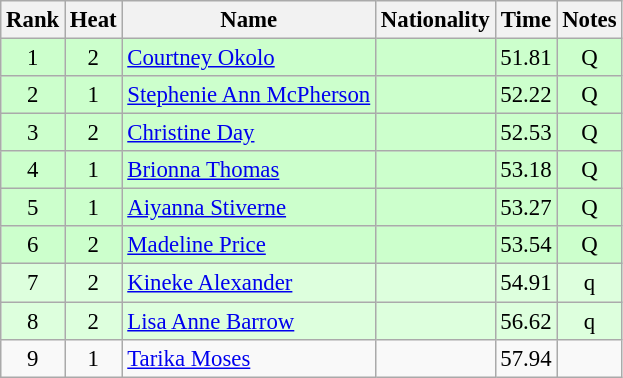<table class="wikitable sortable" style="text-align:center;font-size:95%">
<tr>
<th>Rank</th>
<th>Heat</th>
<th>Name</th>
<th>Nationality</th>
<th>Time</th>
<th>Notes</th>
</tr>
<tr bgcolor=ccffcc>
<td>1</td>
<td>2</td>
<td align=left><a href='#'>Courtney Okolo</a></td>
<td align=left></td>
<td>51.81</td>
<td>Q</td>
</tr>
<tr bgcolor=ccffcc>
<td>2</td>
<td>1</td>
<td align=left><a href='#'>Stephenie Ann McPherson</a></td>
<td align=left></td>
<td>52.22</td>
<td>Q</td>
</tr>
<tr bgcolor=ccffcc>
<td>3</td>
<td>2</td>
<td align=left><a href='#'>Christine Day</a></td>
<td align=left></td>
<td>52.53</td>
<td>Q</td>
</tr>
<tr bgcolor=ccffcc>
<td>4</td>
<td>1</td>
<td align=left><a href='#'>Brionna Thomas</a></td>
<td align=left></td>
<td>53.18</td>
<td>Q</td>
</tr>
<tr bgcolor=ccffcc>
<td>5</td>
<td>1</td>
<td align=left><a href='#'>Aiyanna Stiverne</a></td>
<td align=left></td>
<td>53.27</td>
<td>Q</td>
</tr>
<tr bgcolor=ccffcc>
<td>6</td>
<td>2</td>
<td align=left><a href='#'>Madeline Price</a></td>
<td align=left></td>
<td>53.54</td>
<td>Q</td>
</tr>
<tr bgcolor=ddffdd>
<td>7</td>
<td>2</td>
<td align=left><a href='#'>Kineke Alexander</a></td>
<td align=left></td>
<td>54.91</td>
<td>q</td>
</tr>
<tr bgcolor=ddffdd>
<td>8</td>
<td>2</td>
<td align=left><a href='#'>Lisa Anne Barrow</a></td>
<td align=left></td>
<td>56.62</td>
<td>q</td>
</tr>
<tr>
<td>9</td>
<td>1</td>
<td align=left><a href='#'>Tarika Moses</a></td>
<td align=left></td>
<td>57.94</td>
<td></td>
</tr>
</table>
